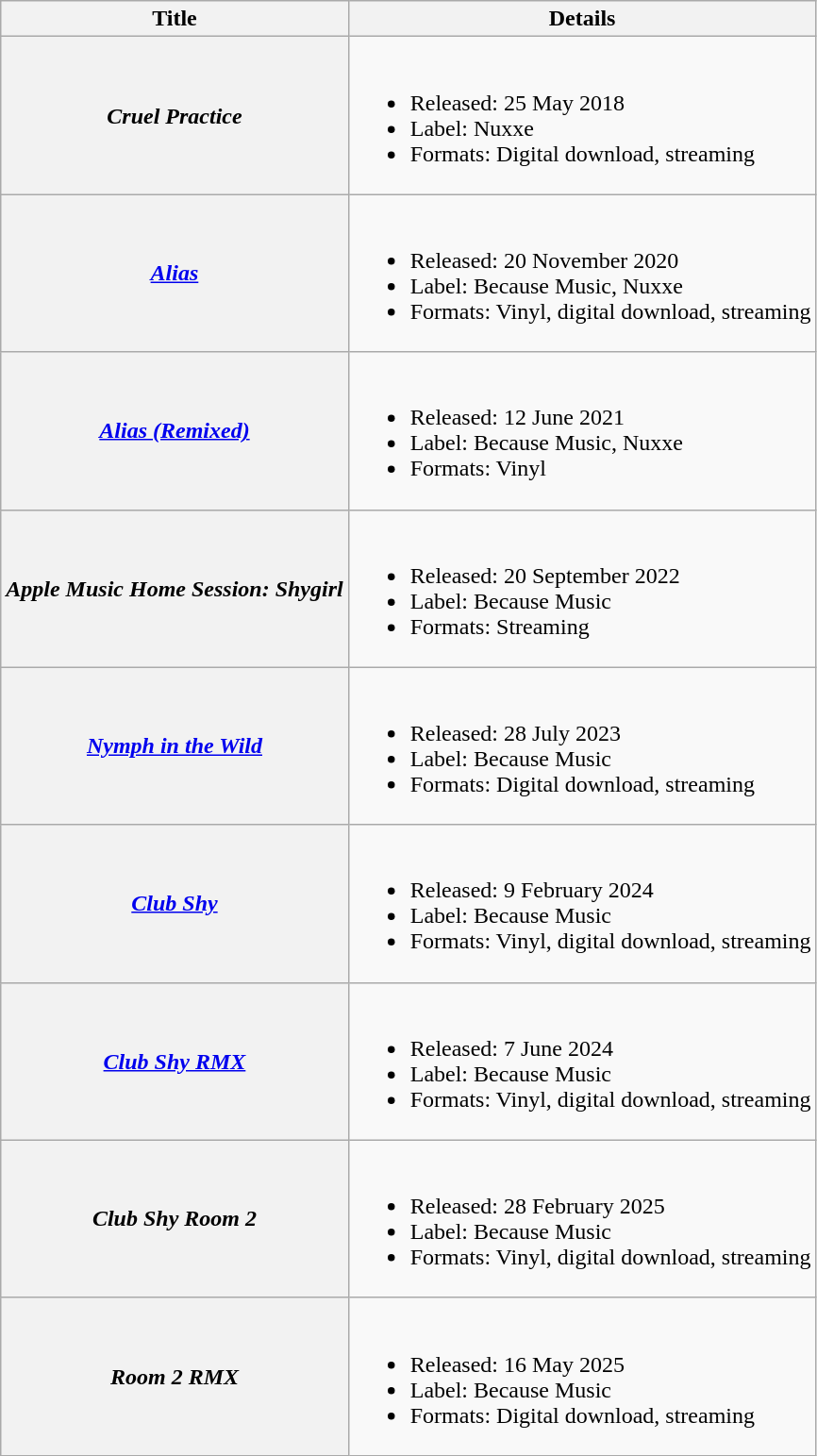<table class="wikitable plainrowheaders">
<tr>
<th>Title</th>
<th>Details</th>
</tr>
<tr>
<th scope="row"><em>Cruel Practice</em></th>
<td><br><ul><li>Released: 25 May 2018</li><li>Label: Nuxxe</li><li>Formats: Digital download, streaming</li></ul></td>
</tr>
<tr>
<th scope="row"><em><a href='#'>Alias</a></em></th>
<td><br><ul><li>Released: 20 November 2020</li><li>Label: Because Music, Nuxxe</li><li>Formats: Vinyl, digital download, streaming</li></ul></td>
</tr>
<tr>
<th scope="row"><em><a href='#'>Alias (Remixed)</a></em></th>
<td><br><ul><li>Released: 12 June 2021</li><li>Label: Because Music, Nuxxe</li><li>Formats: Vinyl</li></ul></td>
</tr>
<tr>
<th scope="row"><em>Apple Music Home Session: Shygirl</em></th>
<td><br><ul><li>Released: 20 September 2022</li><li>Label: Because Music</li><li>Formats: Streaming</li></ul></td>
</tr>
<tr>
<th scope="row"><em><a href='#'>Nymph in the Wild</a></em></th>
<td><br><ul><li>Released: 28 July 2023</li><li>Label: Because Music</li><li>Formats: Digital download, streaming</li></ul></td>
</tr>
<tr>
<th scope="row"><em><a href='#'>Club Shy</a></em></th>
<td><br><ul><li>Released: 9 February 2024</li><li>Label: Because Music</li><li>Formats: Vinyl, digital download, streaming</li></ul></td>
</tr>
<tr>
<th scope="row"><em><a href='#'>Club Shy RMX</a></em></th>
<td><br><ul><li>Released: 7 June 2024</li><li>Label: Because Music</li><li>Formats: Vinyl, digital download, streaming</li></ul></td>
</tr>
<tr>
<th scope="row"><em>Club Shy Room 2</em></th>
<td><br><ul><li>Released: 28 February 2025</li><li>Label: Because Music</li><li>Formats: Vinyl, digital download, streaming</li></ul></td>
</tr>
<tr>
<th scope="row"><em>Room 2 RMX</em></th>
<td><br><ul><li>Released: 16 May 2025</li><li>Label: Because Music</li><li>Formats: Digital download, streaming</li></ul></td>
</tr>
</table>
